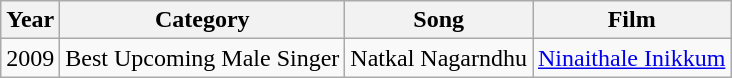<table class="wikitable">
<tr>
<th>Year</th>
<th>Category</th>
<th>Song</th>
<th>Film</th>
</tr>
<tr>
<td>2009</td>
<td>Best Upcoming Male Singer</td>
<td>Natkal Nagarndhu</td>
<td><a href='#'>Ninaithale Inikkum</a></td>
</tr>
</table>
